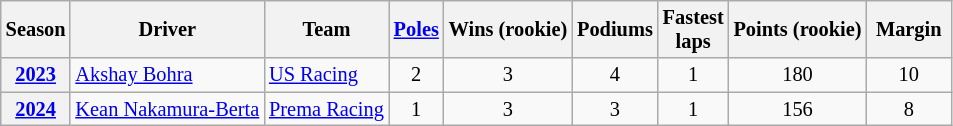<table class="wikitable sortable" style="font-size:85%; text-align:center;">
<tr>
<th scope=col>Season</th>
<th scope=col>Driver</th>
<th scope=col>Team</th>
<th scope=col><a href='#'>Poles</a></th>
<th scope=col>Wins (rookie)</th>
<th scope=col>Podiums</th>
<th scope=col width="40">Fastest laps</th>
<th scope=col>Points (rookie)</th>
<th scope=col width="50">Margin</th>
</tr>
<tr>
<th><a href='#'>2023</a></th>
<td align=left> <a href='#'>Akshay Bohra</a></td>
<td align=left> <a href='#'>US Racing</a></td>
<td>2</td>
<td>3</td>
<td>4</td>
<td>1</td>
<td>180</td>
<td>10</td>
</tr>
<tr>
<th><a href='#'>2024</a></th>
<td align=left> <a href='#'>Kean Nakamura-Berta</a></td>
<td align=left> <a href='#'>Prema Racing</a></td>
<td>1</td>
<td>3</td>
<td>3</td>
<td>1</td>
<td>156</td>
<td>8</td>
</tr>
</table>
